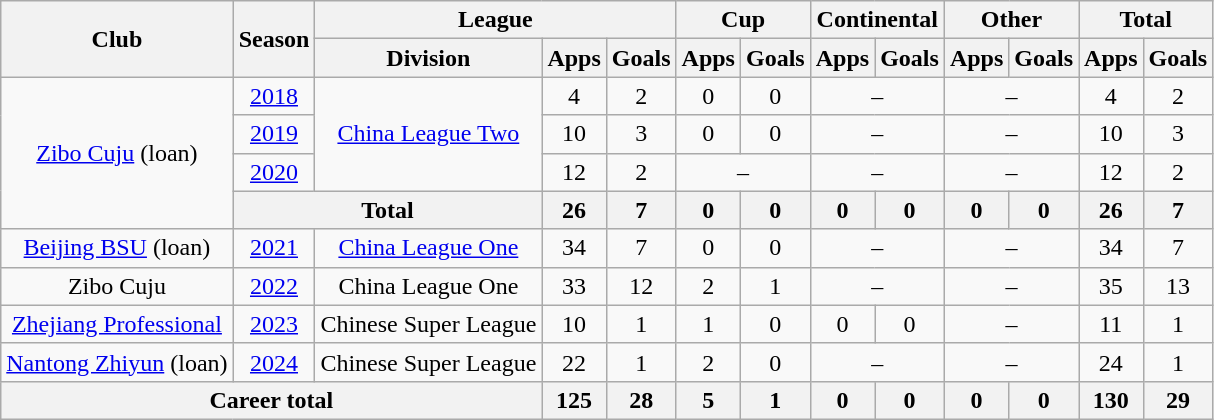<table class="wikitable" style="text-align: center">
<tr>
<th rowspan="2">Club</th>
<th rowspan="2">Season</th>
<th colspan="3">League</th>
<th colspan="2">Cup</th>
<th colspan="2">Continental</th>
<th colspan="2">Other</th>
<th colspan="2">Total</th>
</tr>
<tr>
<th>Division</th>
<th>Apps</th>
<th>Goals</th>
<th>Apps</th>
<th>Goals</th>
<th>Apps</th>
<th>Goals</th>
<th>Apps</th>
<th>Goals</th>
<th>Apps</th>
<th>Goals</th>
</tr>
<tr>
<td rowspan="4"><a href='#'>Zibo Cuju</a> (loan)</td>
<td><a href='#'>2018</a></td>
<td rowspan="3"><a href='#'>China League Two</a></td>
<td>4</td>
<td>2</td>
<td>0</td>
<td>0</td>
<td colspan="2">–</td>
<td colspan="2">–</td>
<td>4</td>
<td>2</td>
</tr>
<tr>
<td><a href='#'>2019</a></td>
<td>10</td>
<td>3</td>
<td>0</td>
<td>0</td>
<td colspan="2">–</td>
<td colspan="2">–</td>
<td>10</td>
<td>3</td>
</tr>
<tr>
<td><a href='#'>2020</a></td>
<td>12</td>
<td>2</td>
<td colspan="2">–</td>
<td colspan="2">–</td>
<td colspan="2">–</td>
<td>12</td>
<td>2</td>
</tr>
<tr>
<th colspan=2>Total</th>
<th>26</th>
<th>7</th>
<th>0</th>
<th>0</th>
<th>0</th>
<th>0</th>
<th>0</th>
<th>0</th>
<th>26</th>
<th>7</th>
</tr>
<tr>
<td><a href='#'>Beijing BSU</a> (loan)</td>
<td><a href='#'>2021</a></td>
<td><a href='#'>China League One</a></td>
<td>34</td>
<td>7</td>
<td>0</td>
<td>0</td>
<td colspan="2">–</td>
<td colspan="2">–</td>
<td>34</td>
<td>7</td>
</tr>
<tr>
<td>Zibo Cuju</td>
<td><a href='#'>2022</a></td>
<td>China League One</td>
<td>33</td>
<td>12</td>
<td>2</td>
<td>1</td>
<td colspan="2">–</td>
<td colspan="2">–</td>
<td>35</td>
<td>13</td>
</tr>
<tr>
<td><a href='#'>Zhejiang Professional</a></td>
<td><a href='#'>2023</a></td>
<td>Chinese Super League</td>
<td>10</td>
<td>1</td>
<td>1</td>
<td>0</td>
<td>0</td>
<td>0</td>
<td colspan="2">–</td>
<td>11</td>
<td>1</td>
</tr>
<tr>
<td><a href='#'>Nantong Zhiyun</a> (loan)</td>
<td><a href='#'>2024</a></td>
<td>Chinese Super League</td>
<td>22</td>
<td>1</td>
<td>2</td>
<td>0</td>
<td colspan="2">–</td>
<td colspan="2">–</td>
<td>24</td>
<td>1</td>
</tr>
<tr>
<th colspan=3>Career total</th>
<th>125</th>
<th>28</th>
<th>5</th>
<th>1</th>
<th>0</th>
<th>0</th>
<th>0</th>
<th>0</th>
<th>130</th>
<th>29</th>
</tr>
</table>
